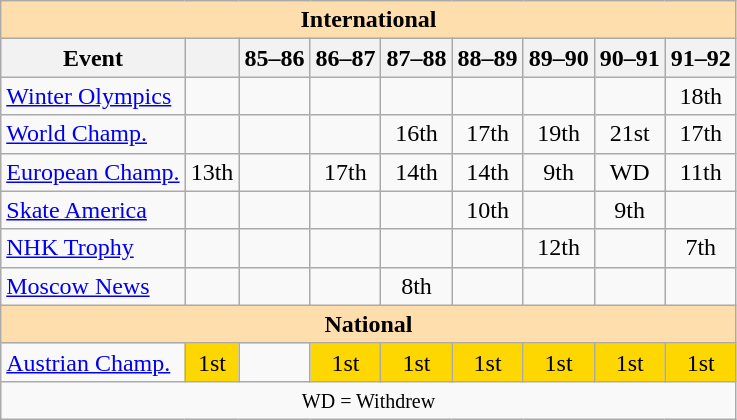<table class="wikitable" style="text-align:center">
<tr>
<th style="background-color: #ffdead; " colspan=9 align=center>International</th>
</tr>
<tr>
<th>Event</th>
<th></th>
<th>85–86</th>
<th>86–87</th>
<th>87–88</th>
<th>88–89</th>
<th>89–90</th>
<th>90–91</th>
<th>91–92</th>
</tr>
<tr>
<td align=left><a href='#'>Winter Olympics</a></td>
<td></td>
<td></td>
<td></td>
<td></td>
<td></td>
<td></td>
<td></td>
<td>18th</td>
</tr>
<tr>
<td align=left><a href='#'>World Champ.</a></td>
<td></td>
<td></td>
<td></td>
<td>16th</td>
<td>17th</td>
<td>19th</td>
<td>21st</td>
<td>17th</td>
</tr>
<tr>
<td align=left><a href='#'>European Champ.</a></td>
<td>13th</td>
<td></td>
<td>17th</td>
<td>14th</td>
<td>14th</td>
<td>9th</td>
<td>WD</td>
<td>11th</td>
</tr>
<tr>
<td align=left><a href='#'>Skate America</a></td>
<td></td>
<td></td>
<td></td>
<td></td>
<td>10th</td>
<td></td>
<td>9th</td>
<td></td>
</tr>
<tr>
<td align=left><a href='#'>NHK Trophy</a></td>
<td></td>
<td></td>
<td></td>
<td></td>
<td></td>
<td>12th</td>
<td></td>
<td>7th</td>
</tr>
<tr>
<td align=left><a href='#'>Moscow News</a></td>
<td></td>
<td></td>
<td></td>
<td>8th</td>
<td></td>
<td></td>
<td></td>
<td></td>
</tr>
<tr>
<th style="background-color: #ffdead; " colspan=9 align=center>National</th>
</tr>
<tr>
<td align=left><a href='#'>Austrian Champ.</a></td>
<td bgcolor=gold>1st</td>
<td></td>
<td bgcolor=gold>1st</td>
<td bgcolor=gold>1st</td>
<td bgcolor=gold>1st</td>
<td bgcolor=gold>1st</td>
<td bgcolor=gold>1st</td>
<td bgcolor=gold>1st</td>
</tr>
<tr>
<td colspan=9 align=center><small> WD = Withdrew </small></td>
</tr>
</table>
